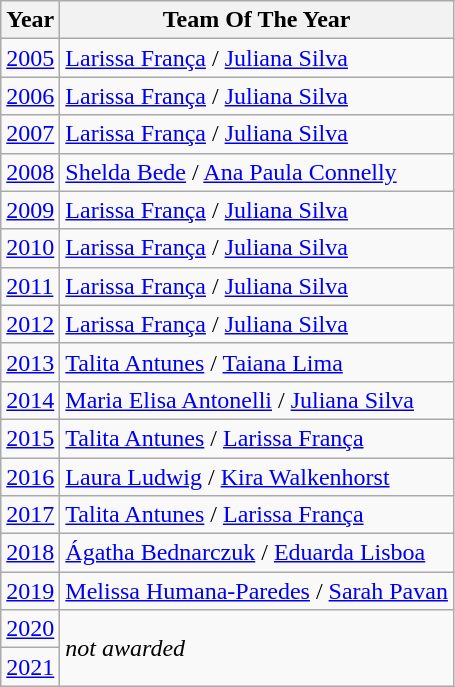<table class="wikitable sortable" style="display:inline-table;">
<tr>
<th>Year</th>
<th>Team Of The Year</th>
</tr>
<tr>
<td><a href='#'>2005</a></td>
<td> <a href='#'>Larissa França</a> / <a href='#'>Juliana Silva</a> </td>
</tr>
<tr>
<td><a href='#'>2006</a></td>
<td> <a href='#'>Larissa França</a>  / <a href='#'>Juliana Silva</a> </td>
</tr>
<tr>
<td><a href='#'>2007</a></td>
<td> <a href='#'>Larissa França</a>  / <a href='#'>Juliana Silva</a> </td>
</tr>
<tr>
<td><a href='#'>2008</a></td>
<td> <a href='#'>Shelda Bede</a> / <a href='#'>Ana Paula Connelly</a></td>
</tr>
<tr>
<td><a href='#'>2009</a></td>
<td> <a href='#'>Larissa França</a>  / <a href='#'>Juliana Silva</a> </td>
</tr>
<tr>
<td><a href='#'>2010</a></td>
<td> <a href='#'>Larissa França</a>  / <a href='#'>Juliana Silva</a> </td>
</tr>
<tr>
<td><a href='#'>2011</a></td>
<td> <a href='#'>Larissa França</a>  / <a href='#'>Juliana Silva</a> </td>
</tr>
<tr>
<td><a href='#'>2012</a></td>
<td> <a href='#'>Larissa França</a>  / <a href='#'>Juliana Silva</a> </td>
</tr>
<tr>
<td><a href='#'>2013</a></td>
<td> <a href='#'>Talita Antunes</a> / <a href='#'>Taiana Lima</a></td>
</tr>
<tr>
<td><a href='#'>2014</a></td>
<td> <a href='#'>Maria Elisa Antonelli</a> / <a href='#'>Juliana Silva</a></td>
</tr>
<tr>
<td><a href='#'>2015</a></td>
<td> <a href='#'>Talita Antunes</a> / <a href='#'>Larissa França</a></td>
</tr>
<tr>
<td><a href='#'>2016</a></td>
<td> <a href='#'>Laura Ludwig</a> / <a href='#'>Kira Walkenhorst</a></td>
</tr>
<tr>
<td><a href='#'>2017</a></td>
<td> <a href='#'>Talita Antunes</a> / <a href='#'>Larissa França</a> </td>
</tr>
<tr>
<td><a href='#'>2018</a></td>
<td> <a href='#'>Ágatha Bednarczuk</a> / <a href='#'>Eduarda Lisboa</a></td>
</tr>
<tr>
<td><a href='#'>2019</a></td>
<td> <a href='#'>Melissa Humana-Paredes</a> / <a href='#'>Sarah Pavan</a></td>
</tr>
<tr>
<td><a href='#'>2020</a></td>
<td rowspan=2><em>not awarded</em></td>
</tr>
<tr>
<td><a href='#'>2021</a></td>
</tr>
</table>
